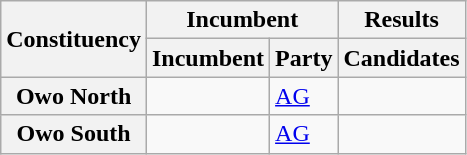<table class="wikitable sortable">
<tr>
<th rowspan="2">Constituency</th>
<th colspan="2">Incumbent</th>
<th>Results</th>
</tr>
<tr valign="bottom">
<th>Incumbent</th>
<th>Party</th>
<th>Candidates</th>
</tr>
<tr>
<th>Owo North</th>
<td></td>
<td><a href='#'>AG</a></td>
<td nowrap=""></td>
</tr>
<tr>
<th>Owo South</th>
<td></td>
<td><a href='#'>AG</a></td>
<td nowrap=""></td>
</tr>
</table>
